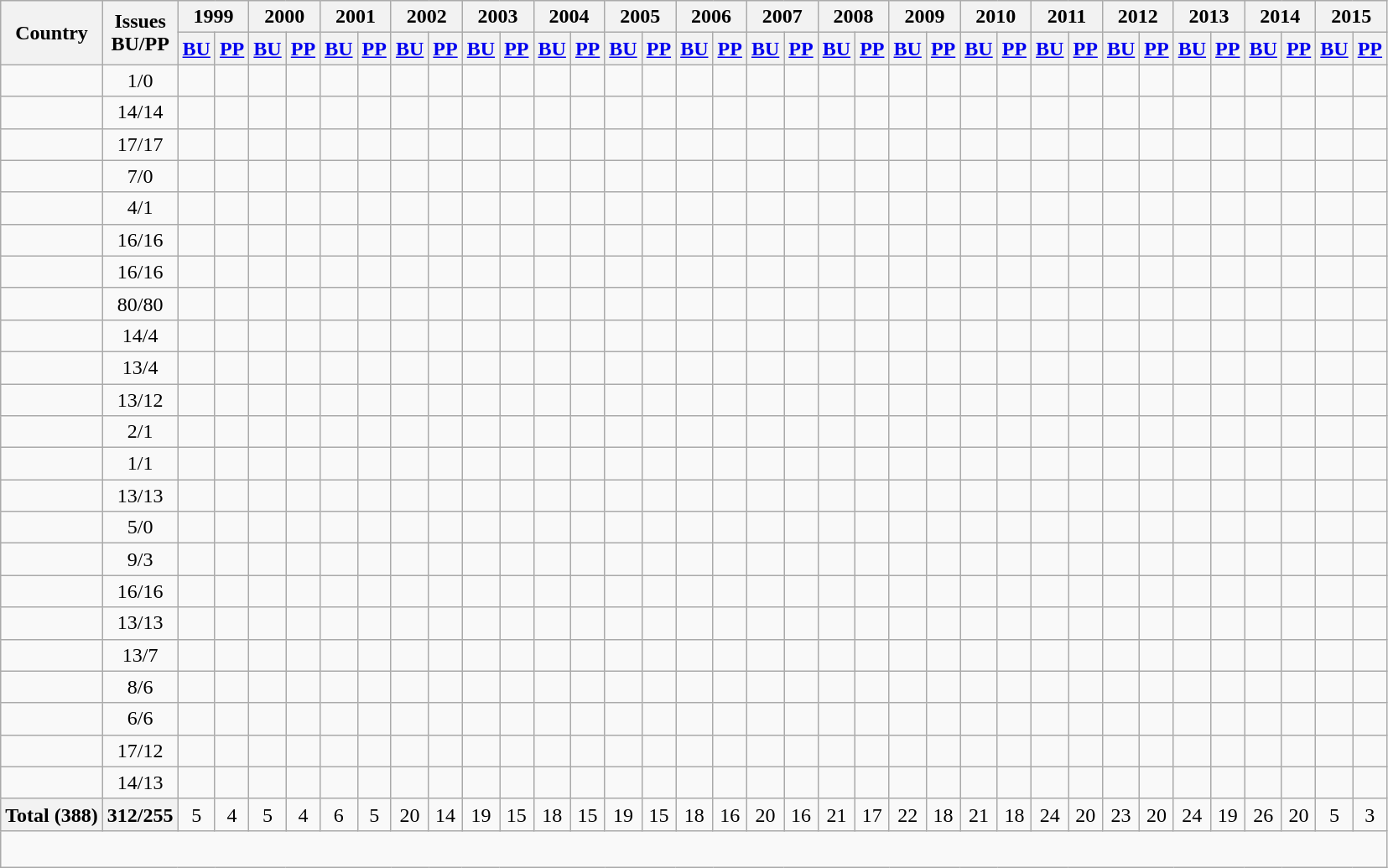<table class="wikitable" style="text-align: center;">
<tr>
<th rowspan="2">Country</th>
<th rowspan="2">Issues <br> BU/PP</th>
<th ! colspan="2">1999</th>
<th ! colspan="2">2000</th>
<th ! colspan="2">2001</th>
<th ! colspan="2">2002</th>
<th ! colspan="2">2003</th>
<th ! colspan="2">2004</th>
<th ! colspan="2">2005</th>
<th ! colspan="2">2006</th>
<th ! colspan="2">2007</th>
<th ! colspan="2">2008</th>
<th ! colspan="2">2009</th>
<th ! colspan="2">2010</th>
<th ! colspan="2">2011</th>
<th colspan="2">2012</th>
<th colspan="2">2013</th>
<th colspan="2">2014</th>
<th colspan="2">2015</th>
</tr>
<tr>
<th><a href='#'>BU</a></th>
<th><a href='#'>PP</a></th>
<th><a href='#'>BU</a></th>
<th><a href='#'>PP</a></th>
<th><a href='#'>BU</a></th>
<th><a href='#'>PP</a></th>
<th><a href='#'>BU</a></th>
<th><a href='#'>PP</a></th>
<th><a href='#'>BU</a></th>
<th><a href='#'>PP</a></th>
<th><a href='#'>BU</a></th>
<th><a href='#'>PP</a></th>
<th><a href='#'>BU</a></th>
<th><a href='#'>PP</a></th>
<th><a href='#'>BU</a></th>
<th><a href='#'>PP</a></th>
<th><a href='#'>BU</a></th>
<th><a href='#'>PP</a></th>
<th><a href='#'>BU</a></th>
<th><a href='#'>PP</a></th>
<th><a href='#'>BU</a></th>
<th><a href='#'>PP</a></th>
<th><a href='#'>BU</a></th>
<th><a href='#'>PP</a></th>
<th><a href='#'>BU</a></th>
<th><a href='#'>PP</a></th>
<th><a href='#'>BU</a></th>
<th><a href='#'>PP</a></th>
<th><a href='#'>BU</a></th>
<th><a href='#'>PP</a></th>
<th><a href='#'>BU</a></th>
<th><a href='#'>PP</a></th>
<th><a href='#'>BU</a></th>
<th><a href='#'>PP</a></th>
</tr>
<tr>
<td style="text-align: left;"></td>
<td align="center">1/0</td>
<td></td>
<td></td>
<td></td>
<td></td>
<td></td>
<td></td>
<td></td>
<td></td>
<td></td>
<td></td>
<td></td>
<td></td>
<td></td>
<td></td>
<td></td>
<td></td>
<td></td>
<td></td>
<td></td>
<td></td>
<td></td>
<td></td>
<td></td>
<td></td>
<td></td>
<td></td>
<td></td>
<td></td>
<td></td>
<td></td>
<td></td>
<td></td>
<td></td>
<td></td>
</tr>
<tr>
<td style="text-align: left;"></td>
<td align="center">14/14</td>
<td></td>
<td></td>
<td></td>
<td></td>
<td></td>
<td></td>
<td></td>
<td></td>
<td></td>
<td></td>
<td></td>
<td></td>
<td></td>
<td></td>
<td></td>
<td></td>
<td></td>
<td></td>
<td></td>
<td></td>
<td></td>
<td></td>
<td></td>
<td></td>
<td></td>
<td></td>
<td></td>
<td></td>
<td></td>
<td></td>
<td></td>
<td></td>
<td></td>
<td></td>
</tr>
<tr>
<td style="text-align: left;"></td>
<td align="center">17/17</td>
<td></td>
<td></td>
<td></td>
<td></td>
<td></td>
<td></td>
<td></td>
<td></td>
<td></td>
<td></td>
<td></td>
<td></td>
<td></td>
<td></td>
<td></td>
<td></td>
<td></td>
<td></td>
<td></td>
<td></td>
<td></td>
<td></td>
<td></td>
<td></td>
<td></td>
<td></td>
<td></td>
<td></td>
<td></td>
<td></td>
<td></td>
<td></td>
<td></td>
<td></td>
</tr>
<tr>
<td style="text-align: left;"></td>
<td align="center">7/0</td>
<td></td>
<td></td>
<td></td>
<td></td>
<td></td>
<td></td>
<td></td>
<td></td>
<td></td>
<td></td>
<td></td>
<td></td>
<td></td>
<td></td>
<td></td>
<td></td>
<td></td>
<td></td>
<td></td>
<td></td>
<td></td>
<td></td>
<td></td>
<td></td>
<td></td>
<td></td>
<td></td>
<td></td>
<td></td>
<td></td>
<td></td>
<td></td>
<td></td>
<td></td>
</tr>
<tr>
<td style="text-align: left;"></td>
<td align="center">4/1</td>
<td></td>
<td></td>
<td></td>
<td></td>
<td></td>
<td></td>
<td></td>
<td></td>
<td></td>
<td></td>
<td></td>
<td></td>
<td></td>
<td></td>
<td></td>
<td></td>
<td></td>
<td></td>
<td></td>
<td></td>
<td></td>
<td></td>
<td></td>
<td></td>
<td></td>
<td></td>
<td></td>
<td></td>
<td></td>
<td></td>
<td></td>
<td></td>
<td></td>
<td></td>
</tr>
<tr>
<td style="text-align: left;"></td>
<td align="center">16/16</td>
<td></td>
<td></td>
<td></td>
<td></td>
<td></td>
<td></td>
<td></td>
<td></td>
<td></td>
<td></td>
<td></td>
<td></td>
<td></td>
<td></td>
<td></td>
<td></td>
<td></td>
<td></td>
<td></td>
<td></td>
<td></td>
<td></td>
<td></td>
<td></td>
<td></td>
<td></td>
<td></td>
<td></td>
<td></td>
<td></td>
<td></td>
<td></td>
<td></td>
<td></td>
</tr>
<tr>
<td style="text-align: left;"></td>
<td align="center">16/16</td>
<td></td>
<td></td>
<td></td>
<td></td>
<td></td>
<td></td>
<td></td>
<td></td>
<td></td>
<td></td>
<td></td>
<td></td>
<td></td>
<td></td>
<td></td>
<td></td>
<td></td>
<td></td>
<td></td>
<td></td>
<td></td>
<td></td>
<td></td>
<td></td>
<td></td>
<td></td>
<td></td>
<td></td>
<td></td>
<td></td>
<td></td>
<td></td>
<td></td>
<td></td>
</tr>
<tr>
<td style="text-align: left;"></td>
<td align="center">80/80</td>
<td></td>
<td></td>
<td></td>
<td></td>
<td></td>
<td></td>
<td></td>
<td></td>
<td></td>
<td></td>
<td></td>
<td></td>
<td></td>
<td></td>
<td></td>
<td></td>
<td></td>
<td></td>
<td></td>
<td></td>
<td></td>
<td></td>
<td></td>
<td></td>
<td></td>
<td></td>
<td></td>
<td></td>
<td></td>
<td></td>
<td></td>
<td></td>
<td></td>
<td></td>
</tr>
<tr>
<td style="text-align: left;"></td>
<td align="center">14/4</td>
<td></td>
<td></td>
<td></td>
<td></td>
<td></td>
<td></td>
<td></td>
<td></td>
<td></td>
<td></td>
<td></td>
<td></td>
<td></td>
<td></td>
<td></td>
<td></td>
<td></td>
<td></td>
<td></td>
<td></td>
<td></td>
<td></td>
<td></td>
<td></td>
<td></td>
<td></td>
<td></td>
<td></td>
<td></td>
<td></td>
<td></td>
<td></td>
<td></td>
<td></td>
</tr>
<tr>
<td style="text-align: left;"></td>
<td align="center">13/4</td>
<td></td>
<td></td>
<td></td>
<td></td>
<td></td>
<td></td>
<td></td>
<td></td>
<td></td>
<td></td>
<td></td>
<td></td>
<td></td>
<td></td>
<td></td>
<td></td>
<td></td>
<td></td>
<td></td>
<td></td>
<td></td>
<td></td>
<td></td>
<td></td>
<td></td>
<td></td>
<td></td>
<td></td>
<td></td>
<td></td>
<td></td>
<td></td>
<td></td>
<td></td>
</tr>
<tr>
<td style="text-align: left;"></td>
<td align="center">13/12</td>
<td></td>
<td></td>
<td></td>
<td></td>
<td></td>
<td></td>
<td></td>
<td></td>
<td></td>
<td></td>
<td></td>
<td></td>
<td></td>
<td></td>
<td></td>
<td></td>
<td></td>
<td></td>
<td></td>
<td></td>
<td></td>
<td></td>
<td></td>
<td></td>
<td></td>
<td></td>
<td></td>
<td></td>
<td></td>
<td></td>
<td></td>
<td></td>
<td></td>
<td></td>
</tr>
<tr>
<td style="text-align: left;"></td>
<td align="center">2/1</td>
<td></td>
<td></td>
<td></td>
<td></td>
<td></td>
<td></td>
<td></td>
<td></td>
<td></td>
<td></td>
<td></td>
<td></td>
<td></td>
<td></td>
<td></td>
<td></td>
<td></td>
<td></td>
<td></td>
<td></td>
<td></td>
<td></td>
<td></td>
<td></td>
<td></td>
<td></td>
<td></td>
<td></td>
<td></td>
<td></td>
<td></td>
<td></td>
<td></td>
<td></td>
</tr>
<tr>
<td style="text-align: left;"></td>
<td align="center">1/1</td>
<td></td>
<td></td>
<td></td>
<td></td>
<td></td>
<td></td>
<td></td>
<td></td>
<td></td>
<td></td>
<td></td>
<td></td>
<td></td>
<td></td>
<td></td>
<td></td>
<td></td>
<td></td>
<td></td>
<td></td>
<td></td>
<td></td>
<td></td>
<td></td>
<td></td>
<td></td>
<td></td>
<td></td>
<td></td>
<td></td>
<td></td>
<td></td>
<td></td>
<td></td>
</tr>
<tr>
<td style="text-align: left;"></td>
<td align="center">13/13</td>
<td></td>
<td></td>
<td></td>
<td></td>
<td></td>
<td></td>
<td></td>
<td></td>
<td></td>
<td></td>
<td></td>
<td></td>
<td></td>
<td></td>
<td></td>
<td></td>
<td></td>
<td></td>
<td></td>
<td></td>
<td></td>
<td></td>
<td></td>
<td></td>
<td></td>
<td></td>
<td></td>
<td></td>
<td></td>
<td></td>
<td></td>
<td></td>
<td></td>
<td></td>
</tr>
<tr>
<td style="text-align: left;"></td>
<td align="center">5/0</td>
<td></td>
<td></td>
<td></td>
<td></td>
<td></td>
<td></td>
<td></td>
<td></td>
<td></td>
<td></td>
<td></td>
<td></td>
<td></td>
<td></td>
<td></td>
<td></td>
<td></td>
<td></td>
<td></td>
<td></td>
<td></td>
<td></td>
<td></td>
<td></td>
<td></td>
<td></td>
<td></td>
<td></td>
<td></td>
<td></td>
<td></td>
<td></td>
<td></td>
<td></td>
</tr>
<tr>
<td style="text-align: left;"></td>
<td align="center">9/3</td>
<td></td>
<td></td>
<td></td>
<td></td>
<td></td>
<td></td>
<td></td>
<td></td>
<td></td>
<td></td>
<td></td>
<td></td>
<td></td>
<td></td>
<td></td>
<td></td>
<td></td>
<td></td>
<td></td>
<td></td>
<td></td>
<td></td>
<td></td>
<td></td>
<td></td>
<td></td>
<td></td>
<td></td>
<td></td>
<td></td>
<td></td>
<td></td>
<td></td>
<td></td>
</tr>
<tr>
<td style="text-align: left;"></td>
<td align="center">16/16</td>
<td></td>
<td></td>
<td></td>
<td></td>
<td></td>
<td></td>
<td></td>
<td></td>
<td></td>
<td></td>
<td></td>
<td></td>
<td></td>
<td></td>
<td></td>
<td></td>
<td></td>
<td></td>
<td></td>
<td></td>
<td></td>
<td></td>
<td></td>
<td></td>
<td></td>
<td></td>
<td></td>
<td></td>
<td></td>
<td></td>
<td></td>
<td></td>
<td></td>
<td></td>
</tr>
<tr>
<td style="text-align: left;"></td>
<td align="center">13/13</td>
<td></td>
<td></td>
<td></td>
<td></td>
<td></td>
<td></td>
<td></td>
<td></td>
<td></td>
<td></td>
<td></td>
<td></td>
<td></td>
<td></td>
<td></td>
<td></td>
<td></td>
<td></td>
<td></td>
<td></td>
<td></td>
<td></td>
<td></td>
<td></td>
<td></td>
<td></td>
<td></td>
<td></td>
<td></td>
<td></td>
<td></td>
<td></td>
<td></td>
<td></td>
</tr>
<tr>
<td style="text-align: left;"></td>
<td align="center">13/7</td>
<td></td>
<td></td>
<td></td>
<td></td>
<td></td>
<td></td>
<td></td>
<td></td>
<td></td>
<td></td>
<td></td>
<td></td>
<td></td>
<td></td>
<td></td>
<td></td>
<td></td>
<td></td>
<td></td>
<td></td>
<td></td>
<td></td>
<td></td>
<td></td>
<td></td>
<td></td>
<td></td>
<td></td>
<td></td>
<td></td>
<td></td>
<td></td>
<td></td>
<td></td>
</tr>
<tr>
<td style="text-align: left;"></td>
<td align="center">8/6</td>
<td></td>
<td></td>
<td></td>
<td></td>
<td></td>
<td></td>
<td></td>
<td></td>
<td></td>
<td></td>
<td></td>
<td></td>
<td></td>
<td></td>
<td></td>
<td></td>
<td></td>
<td></td>
<td></td>
<td></td>
<td></td>
<td></td>
<td></td>
<td></td>
<td></td>
<td></td>
<td></td>
<td></td>
<td></td>
<td></td>
<td></td>
<td></td>
<td></td>
<td></td>
</tr>
<tr>
<td style="text-align: left;"></td>
<td align="center">6/6</td>
<td></td>
<td></td>
<td></td>
<td></td>
<td></td>
<td></td>
<td></td>
<td></td>
<td></td>
<td></td>
<td></td>
<td></td>
<td></td>
<td></td>
<td></td>
<td></td>
<td></td>
<td></td>
<td></td>
<td></td>
<td></td>
<td></td>
<td></td>
<td></td>
<td></td>
<td></td>
<td></td>
<td></td>
<td></td>
<td></td>
<td></td>
<td></td>
<td></td>
<td></td>
</tr>
<tr>
<td style="text-align: left;"></td>
<td align="center">17/12</td>
<td></td>
<td></td>
<td></td>
<td></td>
<td></td>
<td></td>
<td></td>
<td></td>
<td></td>
<td></td>
<td></td>
<td></td>
<td></td>
<td></td>
<td></td>
<td></td>
<td></td>
<td></td>
<td></td>
<td></td>
<td></td>
<td></td>
<td></td>
<td></td>
<td></td>
<td></td>
<td></td>
<td></td>
<td></td>
<td></td>
<td></td>
<td></td>
<td></td>
<td></td>
</tr>
<tr>
<td style="text-align: left;"></td>
<td align="center">14/13</td>
<td></td>
<td></td>
<td></td>
<td></td>
<td></td>
<td></td>
<td></td>
<td></td>
<td></td>
<td></td>
<td></td>
<td></td>
<td></td>
<td></td>
<td></td>
<td></td>
<td></td>
<td></td>
<td></td>
<td></td>
<td></td>
<td></td>
<td></td>
<td></td>
<td></td>
<td></td>
<td></td>
<td></td>
<td></td>
<td></td>
<td></td>
<td></td>
<td></td>
<td></td>
</tr>
<tr>
<th style="text-align: left;"><strong>Total (388)</strong></th>
<th align="center">312/255</th>
<td>5</td>
<td>4</td>
<td>5</td>
<td>4</td>
<td>6</td>
<td>5</td>
<td>20</td>
<td>14</td>
<td>19</td>
<td>15</td>
<td>18</td>
<td>15</td>
<td>19</td>
<td>15</td>
<td>18</td>
<td>16</td>
<td>20</td>
<td>16</td>
<td>21</td>
<td>17</td>
<td>22</td>
<td>18</td>
<td>21</td>
<td>18</td>
<td>24</td>
<td>20</td>
<td>23</td>
<td>20</td>
<td>24</td>
<td>19</td>
<td>26</td>
<td>20</td>
<td>5</td>
<td>3</td>
</tr>
<tr>
<td colspan="36" style="text-align: left; padding: 0;"><br><table width="100%">
<tr>
<td style="width: 25%; border: 0;"></td>
<td style="width: 25%; border: 0;"></td>
<td style="width: 25%; border: 0;"></td>
</tr>
</table>
</td>
</tr>
</table>
